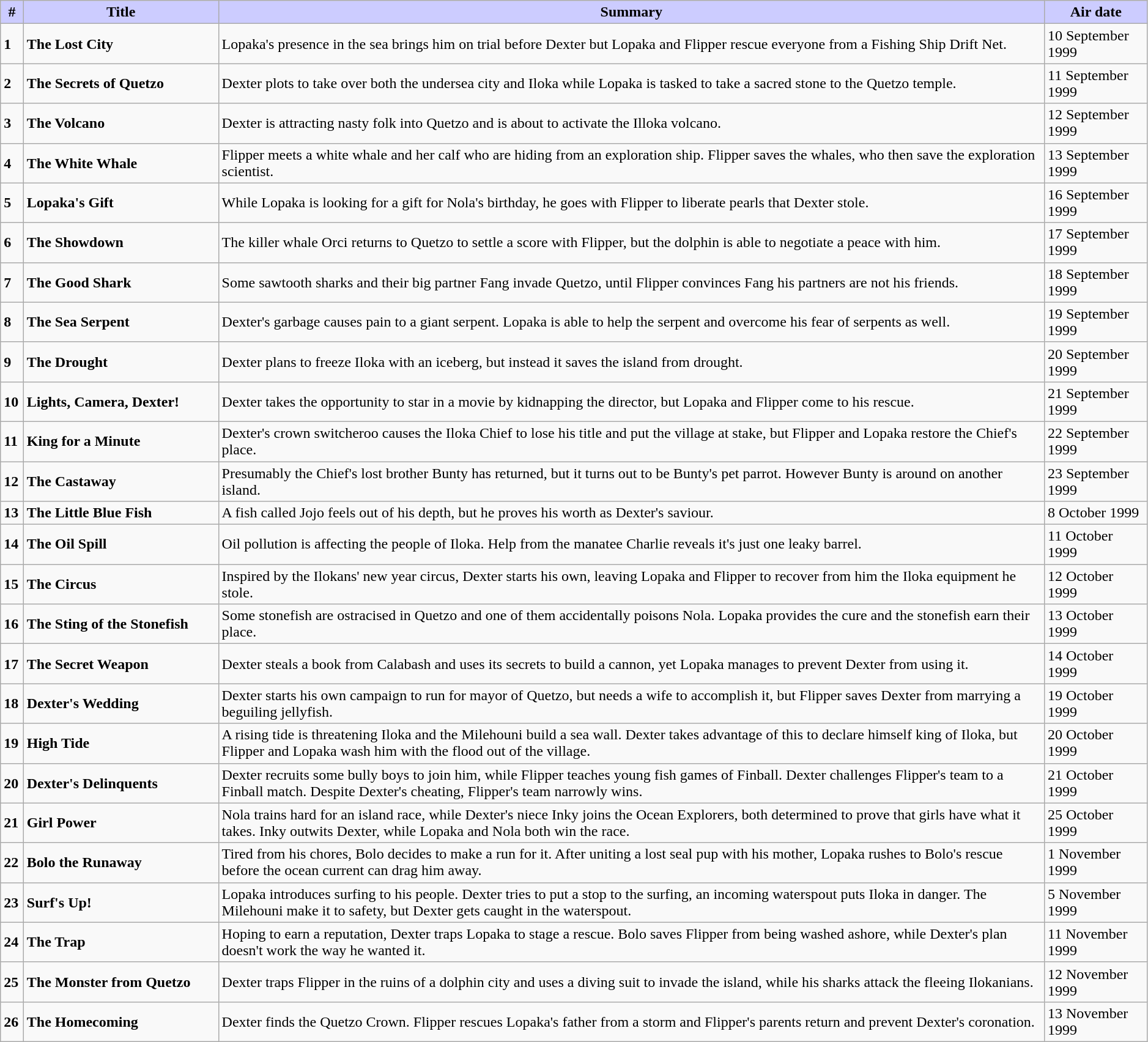<table class="wikitable" style="width:99%;">
<tr>
<th style="background:#ccf; width:2%;"><strong>#</strong></th>
<th style="background:#ccf; width:17%;"><strong>Title</strong></th>
<th style="background:#ccf;"><strong>Summary</strong></th>
<th style="background:#ccf; width:9%;"><strong>Air date</strong></th>
</tr>
<tr>
<td><strong>1</strong></td>
<td><strong>The Lost City</strong></td>
<td>Lopaka's presence in the sea brings him on trial before Dexter but Lopaka and Flipper rescue everyone from a Fishing Ship Drift Net.</td>
<td>10 September 1999</td>
</tr>
<tr>
<td><strong>2</strong></td>
<td><strong>The Secrets of Quetzo</strong></td>
<td>Dexter plots to take over both the undersea city and Iloka while Lopaka is tasked to take a sacred stone to the Quetzo temple.</td>
<td>11 September 1999</td>
</tr>
<tr>
<td><strong>3</strong></td>
<td><strong>The Volcano</strong></td>
<td>Dexter is attracting nasty folk into Quetzo and is about to activate the Illoka volcano.</td>
<td>12 September 1999</td>
</tr>
<tr>
<td><strong>4</strong></td>
<td><strong>The White Whale</strong></td>
<td>Flipper meets a white whale and her calf who are hiding from an exploration ship. Flipper saves the whales, who then save the exploration scientist.</td>
<td>13 September 1999</td>
</tr>
<tr>
<td><strong>5</strong></td>
<td><strong>Lopaka's Gift</strong></td>
<td>While Lopaka is looking for a gift for Nola's birthday, he goes with Flipper to liberate pearls that Dexter stole.</td>
<td>16 September 1999</td>
</tr>
<tr>
<td><strong>6</strong></td>
<td><strong>The Showdown</strong></td>
<td>The killer whale Orci returns to Quetzo to settle a score with Flipper, but the dolphin is able to negotiate a peace with him.</td>
<td>17 September 1999</td>
</tr>
<tr>
<td><strong>7</strong></td>
<td><strong>The Good Shark</strong></td>
<td>Some sawtooth sharks and their big partner Fang invade Quetzo, until Flipper convinces Fang his partners are not his friends.</td>
<td>18 September 1999</td>
</tr>
<tr>
<td><strong>8</strong></td>
<td><strong>The Sea Serpent</strong></td>
<td>Dexter's garbage causes pain to a giant serpent. Lopaka is able to help the serpent and overcome his fear of serpents as well.</td>
<td>19 September 1999</td>
</tr>
<tr>
<td><strong>9</strong></td>
<td><strong>The Drought</strong></td>
<td>Dexter plans to freeze Iloka with an iceberg, but instead it saves the island from drought.</td>
<td>20 September 1999</td>
</tr>
<tr>
<td><strong>10</strong></td>
<td><strong>Lights, Camera, Dexter!</strong></td>
<td>Dexter takes the opportunity to star in a movie by kidnapping the director, but Lopaka and Flipper come to his rescue.</td>
<td>21 September 1999</td>
</tr>
<tr>
<td><strong>11</strong></td>
<td><strong>King for a Minute</strong></td>
<td>Dexter's crown switcheroo causes the Iloka Chief to lose his title and put the village at stake, but Flipper and Lopaka restore the Chief's place.</td>
<td>22 September 1999</td>
</tr>
<tr>
<td><strong>12</strong></td>
<td><strong>The Castaway</strong></td>
<td>Presumably the Chief's lost brother Bunty has returned, but it turns out to be Bunty's pet parrot. However Bunty is around on another island.</td>
<td>23 September 1999</td>
</tr>
<tr>
<td><strong>13</strong></td>
<td><strong>The Little Blue Fish</strong></td>
<td>A fish called Jojo feels out of his depth, but he proves his worth as Dexter's saviour.</td>
<td>8 October 1999</td>
</tr>
<tr>
<td><strong>14</strong></td>
<td><strong>The Oil Spill</strong></td>
<td>Oil pollution is affecting the people of Iloka. Help from the manatee Charlie reveals it's just one leaky barrel.</td>
<td>11 October 1999</td>
</tr>
<tr>
<td><strong>15</strong></td>
<td><strong>The Circus</strong></td>
<td>Inspired by the Ilokans' new year circus, Dexter starts his own, leaving Lopaka and Flipper to recover from him the Iloka equipment he stole.</td>
<td>12 October 1999</td>
</tr>
<tr>
<td><strong>16</strong></td>
<td><strong>The Sting of the Stonefish</strong></td>
<td>Some stonefish are ostracised in Quetzo and one of them accidentally poisons Nola. Lopaka provides the cure and the stonefish earn their place.</td>
<td>13 October 1999</td>
</tr>
<tr>
<td><strong>17</strong></td>
<td><strong>The Secret Weapon</strong></td>
<td>Dexter steals a book from Calabash and uses its secrets to build a cannon, yet Lopaka manages to prevent Dexter from using it.</td>
<td>14 October 1999</td>
</tr>
<tr>
<td><strong>18</strong></td>
<td><strong>Dexter's Wedding</strong></td>
<td>Dexter starts his own campaign to run for mayor of Quetzo, but needs a wife to accomplish it, but Flipper saves Dexter from marrying a beguiling jellyfish.</td>
<td>19 October 1999</td>
</tr>
<tr>
<td><strong>19</strong></td>
<td><strong>High Tide</strong></td>
<td>A rising tide is threatening Iloka and the Milehouni build a sea wall. Dexter takes advantage of this to declare himself king of Iloka, but Flipper and Lopaka wash him with the flood out of the village.</td>
<td>20 October 1999</td>
</tr>
<tr>
<td><strong>20</strong></td>
<td><strong>Dexter's Delinquents</strong></td>
<td>Dexter recruits some bully boys to join him, while Flipper teaches young fish games of Finball. Dexter challenges Flipper's team to a Finball match. Despite Dexter's cheating, Flipper's team narrowly wins.</td>
<td>21 October 1999</td>
</tr>
<tr>
<td><strong>21</strong></td>
<td><strong>Girl Power</strong></td>
<td>Nola trains hard for an island race, while Dexter's niece Inky joins the Ocean Explorers, both determined to prove that girls have what it takes. Inky outwits Dexter, while Lopaka and Nola both win the race.</td>
<td>25 October 1999</td>
</tr>
<tr>
<td><strong>22</strong></td>
<td><strong>Bolo the Runaway</strong></td>
<td>Tired from his chores, Bolo decides to make a run for it. After uniting a lost seal pup with his mother, Lopaka rushes to Bolo's rescue before the ocean current can drag him away.</td>
<td>1 November 1999</td>
</tr>
<tr>
<td><strong>23</strong></td>
<td><strong>Surf's Up!</strong></td>
<td>Lopaka introduces surfing to his people. Dexter tries to put a stop to the surfing, an incoming waterspout puts Iloka in danger. The Milehouni make it to safety, but Dexter gets caught in the waterspout.</td>
<td>5 November 1999</td>
</tr>
<tr>
<td><strong>24</strong></td>
<td><strong>The Trap</strong></td>
<td>Hoping to earn a reputation, Dexter traps Lopaka to stage a rescue. Bolo saves Flipper from being washed ashore, while Dexter's plan doesn't work the way he wanted it.</td>
<td>11 November 1999</td>
</tr>
<tr>
<td><strong>25</strong></td>
<td><strong>The Monster from Quetzo</strong></td>
<td>Dexter traps Flipper in the ruins of a dolphin city and uses a diving suit to invade the island, while his sharks attack the fleeing Ilokanians.</td>
<td>12 November 1999</td>
</tr>
<tr>
<td><strong>26</strong></td>
<td><strong>The Homecoming</strong></td>
<td>Dexter finds the Quetzo Crown. Flipper rescues Lopaka's father from a storm and Flipper's parents return and prevent Dexter's coronation.</td>
<td>13 November 1999</td>
</tr>
</table>
